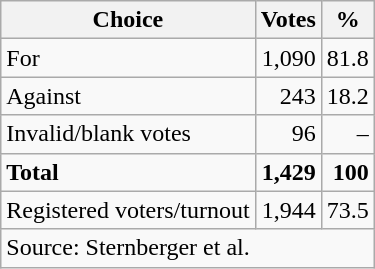<table class=wikitable style=text-align:right>
<tr>
<th>Choice</th>
<th>Votes</th>
<th>%</th>
</tr>
<tr>
<td align=left>For</td>
<td>1,090</td>
<td>81.8</td>
</tr>
<tr>
<td align=left>Against</td>
<td>243</td>
<td>18.2</td>
</tr>
<tr>
<td align=left>Invalid/blank votes</td>
<td>96</td>
<td>–</td>
</tr>
<tr>
<td align=left><strong>Total</strong></td>
<td><strong>1,429</strong></td>
<td><strong>100</strong></td>
</tr>
<tr>
<td align=left>Registered voters/turnout</td>
<td>1,944</td>
<td>73.5</td>
</tr>
<tr>
<td align=left colspan=3>Source: Sternberger et al.</td>
</tr>
</table>
